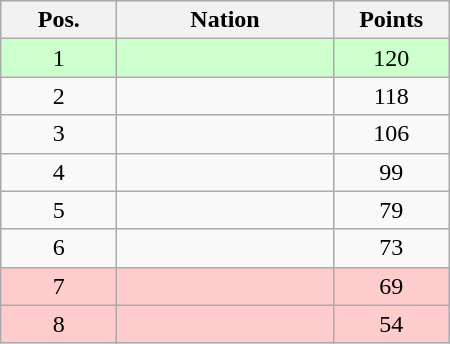<table class="wikitable gauche" cellspacing="1" style="width:300px;">
<tr style="background:#efefef; text-align:center;">
<th style="width:70px;">Pos.</th>
<th>Nation</th>
<th style="width:70px;">Points</th>
</tr>
<tr style="vertical-align:top; text-align:center; background:#ccffcc;">
<td>1</td>
<td style="text-align:left;"></td>
<td>120</td>
</tr>
<tr style="vertical-align:top; text-align:center;">
<td>2</td>
<td style="text-align:left;"></td>
<td>118</td>
</tr>
<tr style="vertical-align:top; text-align:center;">
<td>3</td>
<td style="text-align:left;"></td>
<td>106</td>
</tr>
<tr style="vertical-align:top; text-align:center;">
<td>4</td>
<td style="text-align:left;"></td>
<td>99</td>
</tr>
<tr style="vertical-align:top; text-align:center;">
<td>5</td>
<td style="text-align:left;"></td>
<td>79</td>
</tr>
<tr style="vertical-align:top; text-align:center;">
<td>6</td>
<td style="text-align:left;"></td>
<td>73</td>
</tr>
<tr style="vertical-align:top; text-align:center; background:#ffcccc;">
<td>7</td>
<td style="text-align:left;"></td>
<td>69</td>
</tr>
<tr style="vertical-align:top; text-align:center; background:#ffcccc;">
<td>8</td>
<td style="text-align:left;"></td>
<td>54</td>
</tr>
</table>
